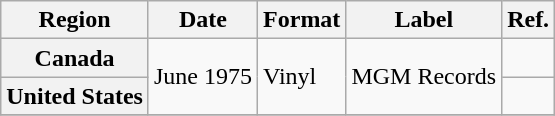<table class="wikitable plainrowheaders">
<tr>
<th scope="col">Region</th>
<th scope="col">Date</th>
<th scope="col">Format</th>
<th scope="col">Label</th>
<th scope="col">Ref.</th>
</tr>
<tr>
<th scope="row">Canada</th>
<td rowspan="2">June 1975</td>
<td rowspan="2">Vinyl</td>
<td rowspan="2">MGM Records</td>
<td></td>
</tr>
<tr>
<th scope="row">United States</th>
<td></td>
</tr>
<tr>
</tr>
</table>
